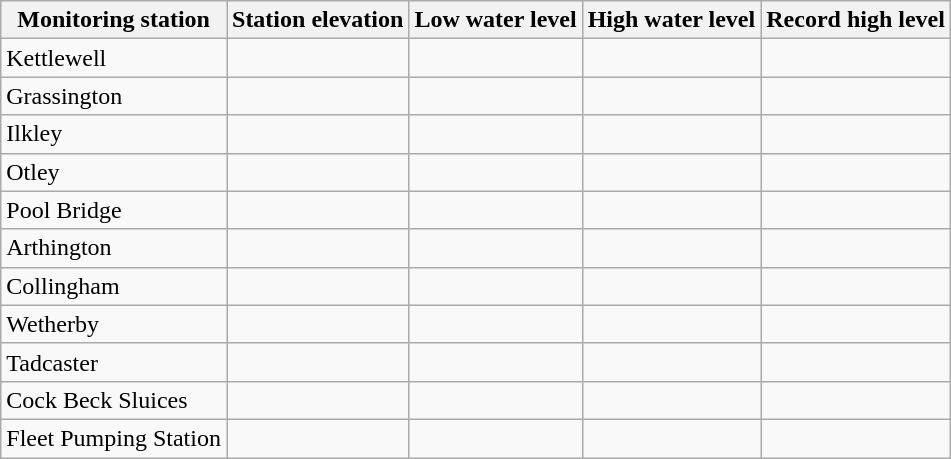<table class="wikitable">
<tr>
<th>Monitoring station</th>
<th>Station elevation</th>
<th>Low water level</th>
<th>High water level</th>
<th>Record high level</th>
</tr>
<tr>
<td>Kettlewell</td>
<td></td>
<td></td>
<td></td>
<td></td>
</tr>
<tr>
<td>Grassington</td>
<td></td>
<td></td>
<td></td>
<td></td>
</tr>
<tr>
<td>Ilkley</td>
<td></td>
<td></td>
<td></td>
<td></td>
</tr>
<tr>
<td>Otley</td>
<td></td>
<td></td>
<td></td>
<td></td>
</tr>
<tr>
<td>Pool Bridge</td>
<td></td>
<td></td>
<td></td>
<td></td>
</tr>
<tr>
<td>Arthington</td>
<td></td>
<td></td>
<td></td>
<td></td>
</tr>
<tr>
<td>Collingham</td>
<td></td>
<td></td>
<td></td>
<td></td>
</tr>
<tr>
<td>Wetherby</td>
<td></td>
<td></td>
<td></td>
<td></td>
</tr>
<tr>
<td>Tadcaster</td>
<td></td>
<td></td>
<td></td>
<td></td>
</tr>
<tr>
<td>Cock Beck Sluices</td>
<td></td>
<td></td>
<td></td>
<td></td>
</tr>
<tr>
<td>Fleet Pumping Station</td>
<td></td>
<td></td>
<td></td>
<td></td>
</tr>
</table>
